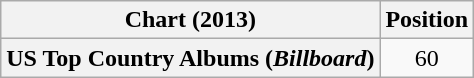<table class="wikitable plainrowheaders" style="text-align:center">
<tr>
<th scope="col">Chart (2013)</th>
<th scope="col">Position</th>
</tr>
<tr>
<th scope="row">US Top Country Albums (<em>Billboard</em>)</th>
<td>60</td>
</tr>
</table>
